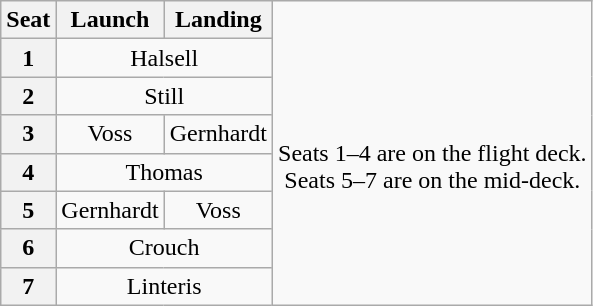<table class="wikitable" style="text-align:center">
<tr>
<th>Seat</th>
<th>Launch</th>
<th>Landing</th>
<td rowspan=8><br>Seats 1–4 are on the flight deck.<br>Seats 5–7 are on the mid-deck.</td>
</tr>
<tr>
<th>1</th>
<td colspan=2>Halsell</td>
</tr>
<tr>
<th>2</th>
<td colspan=2>Still</td>
</tr>
<tr>
<th>3</th>
<td>Voss</td>
<td>Gernhardt</td>
</tr>
<tr>
<th>4</th>
<td colspan=2>Thomas</td>
</tr>
<tr>
<th>5</th>
<td>Gernhardt</td>
<td>Voss</td>
</tr>
<tr>
<th>6</th>
<td colspan=2>Crouch</td>
</tr>
<tr>
<th>7</th>
<td colspan=2>Linteris</td>
</tr>
</table>
